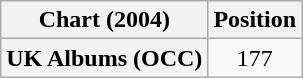<table class="wikitable plainrowheaders">
<tr>
<th scope="col">Chart (2004)</th>
<th scope="col">Position</th>
</tr>
<tr>
<th scope="row">UK Albums (OCC)</th>
<td align="center">177</td>
</tr>
</table>
